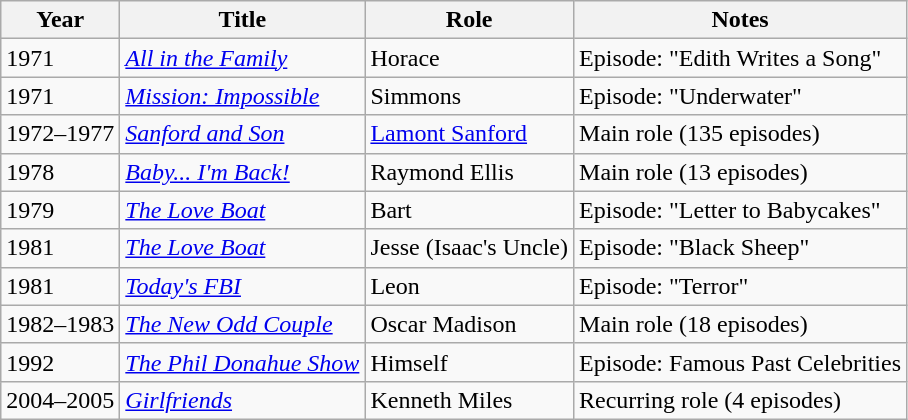<table class="wikitable">
<tr>
<th>Year</th>
<th>Title</th>
<th>Role</th>
<th>Notes</th>
</tr>
<tr>
<td>1971</td>
<td><em><a href='#'>All in the Family</a></em></td>
<td>Horace</td>
<td>Episode: "Edith Writes a Song"</td>
</tr>
<tr>
<td>1971</td>
<td><em><a href='#'>Mission: Impossible</a></em></td>
<td>Simmons</td>
<td>Episode: "Underwater"</td>
</tr>
<tr>
<td>1972–1977</td>
<td><em><a href='#'>Sanford and Son</a></em></td>
<td><a href='#'>Lamont Sanford</a></td>
<td>Main role (135 episodes)</td>
</tr>
<tr>
<td>1978</td>
<td><em><a href='#'>Baby... I'm Back!</a></em></td>
<td>Raymond Ellis</td>
<td>Main role (13 episodes)</td>
</tr>
<tr>
<td>1979</td>
<td><em><a href='#'>The Love Boat</a></em></td>
<td>Bart</td>
<td>Episode: "Letter to Babycakes"</td>
</tr>
<tr>
<td>1981</td>
<td><em><a href='#'>The Love Boat</a></em></td>
<td>Jesse (Isaac's Uncle)</td>
<td>Episode: "Black Sheep"</td>
</tr>
<tr>
<td>1981</td>
<td><em><a href='#'>Today's FBI</a></em></td>
<td>Leon</td>
<td>Episode: "Terror"</td>
</tr>
<tr>
<td>1982–1983</td>
<td><em><a href='#'>The New Odd Couple</a></em></td>
<td>Oscar Madison</td>
<td>Main role (18 episodes)</td>
</tr>
<tr>
<td>1992</td>
<td><em><a href='#'>The Phil Donahue Show</a></em></td>
<td>Himself</td>
<td>Episode: Famous Past Celebrities</td>
</tr>
<tr>
<td>2004–2005</td>
<td><em><a href='#'>Girlfriends</a></em></td>
<td>Kenneth Miles</td>
<td>Recurring role (4 episodes)</td>
</tr>
</table>
